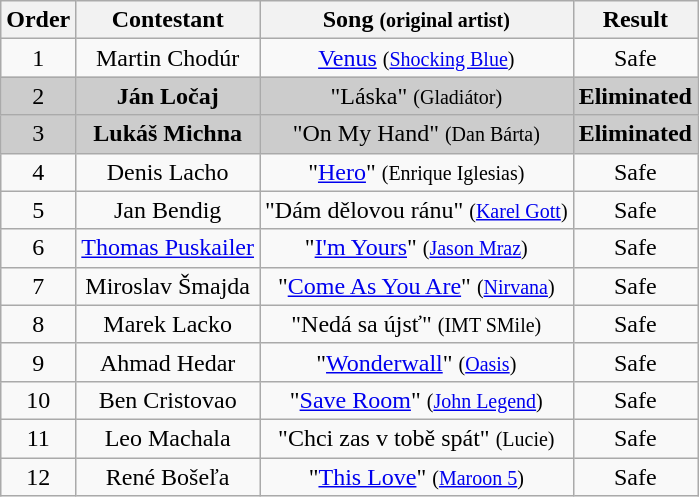<table class="wikitable plainrowheaders" style="text-align:center;">
<tr>
<th scope="col">Order</th>
<th scope="col">Contestant</th>
<th scope="col">Song <small>(original artist)</small></th>
<th scope="col">Result</th>
</tr>
<tr>
<td>1</td>
<td>Martin Chodúr</td>
<td><a href='#'>Venus</a> <small>(<a href='#'>Shocking Blue</a>)</small></td>
<td>Safe</td>
</tr>
<tr style="background:#ccc;">
<td>2</td>
<td><strong>Ján Ločaj</strong></td>
<td>"Láska" <small>(Gladiátor)</small></td>
<td><strong>Eliminated</strong></td>
</tr>
<tr style="background:#ccc;">
<td>3</td>
<td><strong>Lukáš Michna</strong></td>
<td>"On My Hand" <small>(Dan Bárta)</small></td>
<td><strong>Eliminated</strong></td>
</tr>
<tr>
<td>4</td>
<td>Denis Lacho</td>
<td>"<a href='#'>Hero</a>" <small>(Enrique Iglesias)</small></td>
<td>Safe</td>
</tr>
<tr>
<td>5</td>
<td>Jan Bendig</td>
<td>"Dám dělovou ránu" <small>(<a href='#'>Karel Gott</a>)</small></td>
<td>Safe</td>
</tr>
<tr>
<td>6</td>
<td><a href='#'>Thomas Puskailer</a></td>
<td>"<a href='#'>I'm Yours</a>" <small>(<a href='#'>Jason Mraz</a>)</small></td>
<td>Safe</td>
</tr>
<tr>
<td>7</td>
<td>Miroslav Šmajda</td>
<td>"<a href='#'>Come As You Are</a>" <small>(<a href='#'>Nirvana</a>)</small></td>
<td>Safe</td>
</tr>
<tr>
<td>8</td>
<td>Marek Lacko</td>
<td>"Nedá sa újsť" <small>(IMT SMile)</small></td>
<td>Safe</td>
</tr>
<tr>
<td>9</td>
<td>Ahmad Hedar</td>
<td>"<a href='#'>Wonderwall</a>" <small>(<a href='#'>Oasis</a>)</small></td>
<td>Safe</td>
</tr>
<tr>
<td>10</td>
<td>Ben Cristovao</td>
<td>"<a href='#'>Save Room</a>" <small>(<a href='#'>John Legend</a>)</small></td>
<td>Safe</td>
</tr>
<tr>
<td>11</td>
<td>Leo Machala</td>
<td>"Chci zas v tobě spát" <small>(Lucie)</small></td>
<td>Safe</td>
</tr>
<tr>
<td>12</td>
<td>René Bošeľa</td>
<td>"<a href='#'>This Love</a>" <small>(<a href='#'>Maroon 5</a>)</small></td>
<td>Safe</td>
</tr>
</table>
